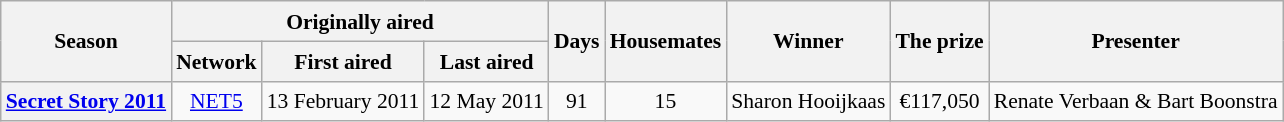<table class="wikitable" style="font-size:90%; text-align:center; line-height:20px;">
<tr>
<th rowspan="2">Season</th>
<th colspan="3">Originally aired</th>
<th rowspan="2">Days</th>
<th rowspan="2">Housemates</th>
<th rowspan="2">Winner</th>
<th rowspan="2">The prize</th>
<th rowspan="2">Presenter</th>
</tr>
<tr>
<th>Network</th>
<th>First aired</th>
<th>Last aired</th>
</tr>
<tr>
<th><a href='#'>Secret Story 2011</a></th>
<td><a href='#'>NET5</a></td>
<td>13 February 2011</td>
<td>12 May 2011</td>
<td>91</td>
<td>15</td>
<td>Sharon Hooijkaas</td>
<td>€117,050</td>
<td>Renate Verbaan & Bart Boonstra</td>
</tr>
</table>
